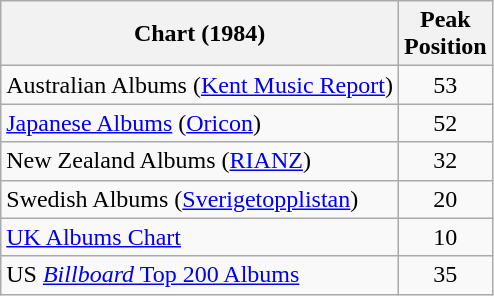<table class="wikitable sortable plainrowheaders">
<tr>
<th scope="col">Chart (1984)</th>
<th scope="col">Peak<br>Position</th>
</tr>
<tr>
<td scope="row">Australian Albums (<a href='#'>Kent Music Report</a>)</td>
<td align="center">53</td>
</tr>
<tr>
<td scope="row"><a href='#'>Japanese Albums</a> (<a href='#'>Oricon</a>)</td>
<td align="center">52</td>
</tr>
<tr>
<td scope="row">New Zealand Albums (<a href='#'>RIANZ</a>)</td>
<td align="center">32</td>
</tr>
<tr>
<td scope="row">Swedish Albums (<a href='#'>Sverigetopplistan</a>)</td>
<td align="center">20</td>
</tr>
<tr>
<td scope="row"><a href='#'>UK Albums Chart</a></td>
<td align="center">10</td>
</tr>
<tr>
<td scope="row">US <a href='#'><em>Billboard</em> Top 200 Albums</a></td>
<td align="center">35</td>
</tr>
</table>
